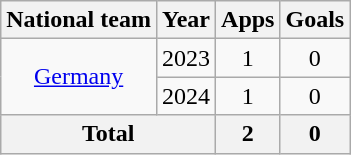<table class="wikitable" style="text-align:center">
<tr>
<th>National team</th>
<th>Year</th>
<th>Apps</th>
<th>Goals</th>
</tr>
<tr>
<td rowspan=2><a href='#'>Germany</a></td>
<td>2023</td>
<td>1</td>
<td>0</td>
</tr>
<tr>
<td>2024</td>
<td>1</td>
<td>0</td>
</tr>
<tr>
<th colspan="2">Total</th>
<th>2</th>
<th>0</th>
</tr>
</table>
